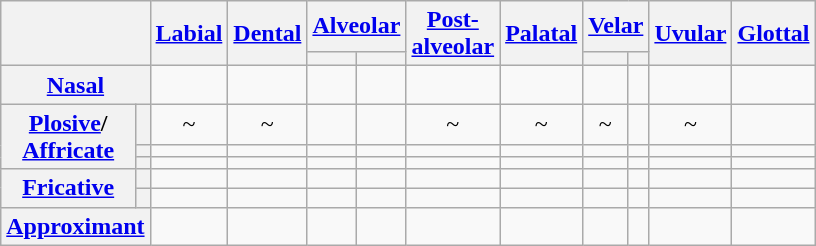<table class="wikitable" style="text-align:center;">
<tr>
<th rowspan="2" colspan="2"></th>
<th rowspan="2"><a href='#'>Labial</a></th>
<th rowspan="2"><a href='#'>Dental</a></th>
<th colspan="2"><a href='#'>Alveolar</a></th>
<th rowspan="2"><a href='#'>Post-<br>alveolar</a></th>
<th rowspan="2"><a href='#'>Palatal</a></th>
<th colspan="2"><a href='#'>Velar</a></th>
<th rowspan="2"><a href='#'>Uvular</a></th>
<th rowspan="2"><a href='#'>Glottal</a></th>
</tr>
<tr>
<th></th>
<th></th>
<th></th>
<th></th>
</tr>
<tr>
<th colspan="2"><a href='#'>Nasal</a></th>
<td> </td>
<td></td>
<td> </td>
<td></td>
<td></td>
<td> </td>
<td></td>
<td></td>
<td></td>
<td></td>
</tr>
<tr>
<th rowspan="3"><a href='#'>Plosive</a>/<br><a href='#'>Affricate</a></th>
<th></th>
<td>~ </td>
<td>~ </td>
<td> </td>
<td></td>
<td>~ </td>
<td>~ </td>
<td>~ </td>
<td> </td>
<td>~ </td>
<td> </td>
</tr>
<tr>
<th></th>
<td></td>
<td> </td>
<td> </td>
<td> </td>
<td> </td>
<td> </td>
<td> </td>
<td> </td>
<td></td>
<td></td>
</tr>
<tr>
<th></th>
<td></td>
<td> </td>
<td></td>
<td></td>
<td> </td>
<td> </td>
<td> </td>
<td></td>
<td></td>
<td></td>
</tr>
<tr>
<th rowspan="2"><a href='#'>Fricative</a></th>
<th></th>
<td></td>
<td></td>
<td> </td>
<td> </td>
<td> </td>
<td></td>
<td></td>
<td></td>
<td></td>
<td> </td>
</tr>
<tr>
<th></th>
<td></td>
<td></td>
<td> </td>
<td></td>
<td></td>
<td></td>
<td> </td>
<td></td>
<td></td>
<td></td>
</tr>
<tr>
<th colspan="2"><a href='#'>Approximant</a></th>
<td></td>
<td></td>
<td> </td>
<td></td>
<td></td>
<td> </td>
<td></td>
<td> </td>
<td></td>
<td></td>
</tr>
</table>
